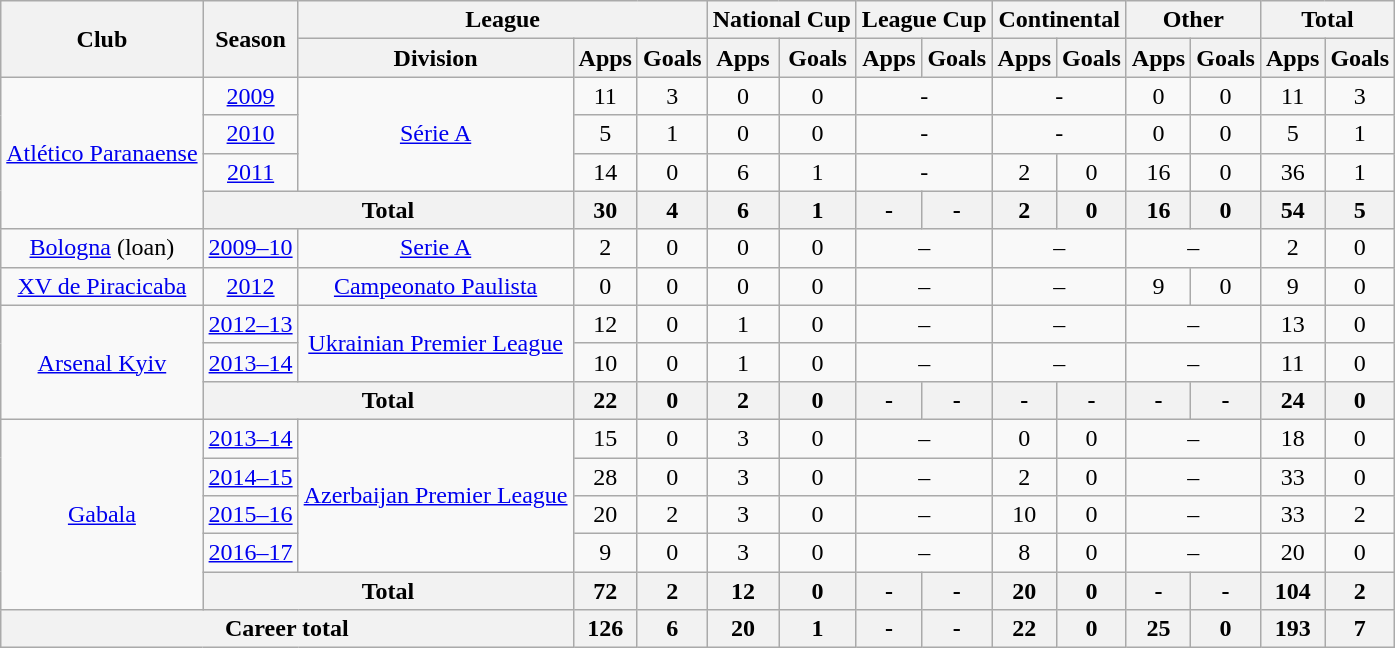<table class="wikitable" style="text-align: center;">
<tr>
<th rowspan="2">Club</th>
<th rowspan="2">Season</th>
<th colspan="3">League</th>
<th colspan="2">National Cup</th>
<th colspan="2">League Cup</th>
<th colspan="2">Continental</th>
<th colspan="2">Other</th>
<th colspan="2">Total</th>
</tr>
<tr>
<th>Division</th>
<th>Apps</th>
<th>Goals</th>
<th>Apps</th>
<th>Goals</th>
<th>Apps</th>
<th>Goals</th>
<th>Apps</th>
<th>Goals</th>
<th>Apps</th>
<th>Goals</th>
<th>Apps</th>
<th>Goals</th>
</tr>
<tr>
<td rowspan="4" valign="center"><a href='#'>Atlético Paranaense</a></td>
<td><a href='#'>2009</a></td>
<td rowspan="3" valign="center"><a href='#'>Série A</a></td>
<td>11</td>
<td>3</td>
<td>0</td>
<td>0</td>
<td colspan="2">-</td>
<td colspan="2">-</td>
<td>0</td>
<td>0</td>
<td>11</td>
<td>3</td>
</tr>
<tr>
<td><a href='#'>2010</a></td>
<td>5</td>
<td>1</td>
<td>0</td>
<td>0</td>
<td colspan="2">-</td>
<td colspan="2">-</td>
<td>0</td>
<td>0</td>
<td>5</td>
<td>1</td>
</tr>
<tr>
<td><a href='#'>2011</a></td>
<td>14</td>
<td>0</td>
<td>6</td>
<td>1</td>
<td colspan="2">-</td>
<td>2</td>
<td>0</td>
<td>16</td>
<td>0</td>
<td>36</td>
<td>1</td>
</tr>
<tr>
<th colspan="2">Total</th>
<th>30</th>
<th>4</th>
<th>6</th>
<th>1</th>
<th>-</th>
<th>-</th>
<th>2</th>
<th>0</th>
<th>16</th>
<th>0</th>
<th>54</th>
<th>5</th>
</tr>
<tr>
<td valign="center"><a href='#'>Bologna</a> (loan)</td>
<td><a href='#'>2009–10</a></td>
<td><a href='#'>Serie A</a></td>
<td>2</td>
<td>0</td>
<td>0</td>
<td>0</td>
<td colspan="2">–</td>
<td colspan="2">–</td>
<td colspan="2">–</td>
<td>2</td>
<td>0</td>
</tr>
<tr>
<td valign="center"><a href='#'>XV de Piracicaba</a></td>
<td><a href='#'>2012</a></td>
<td><a href='#'>Campeonato Paulista</a></td>
<td>0</td>
<td>0</td>
<td>0</td>
<td>0</td>
<td colspan="2">–</td>
<td colspan="2">–</td>
<td>9</td>
<td>0</td>
<td>9</td>
<td>0</td>
</tr>
<tr>
<td rowspan="3" valign="center"><a href='#'>Arsenal Kyiv</a></td>
<td><a href='#'>2012–13</a></td>
<td rowspan="2" valign="center"><a href='#'>Ukrainian Premier League</a></td>
<td>12</td>
<td>0</td>
<td>1</td>
<td>0</td>
<td colspan="2">–</td>
<td colspan="2">–</td>
<td colspan="2">–</td>
<td>13</td>
<td>0</td>
</tr>
<tr>
<td><a href='#'>2013–14</a></td>
<td>10</td>
<td>0</td>
<td>1</td>
<td>0</td>
<td colspan="2">–</td>
<td colspan="2">–</td>
<td colspan="2">–</td>
<td>11</td>
<td>0</td>
</tr>
<tr>
<th colspan="2">Total</th>
<th>22</th>
<th>0</th>
<th>2</th>
<th>0</th>
<th>-</th>
<th>-</th>
<th>-</th>
<th>-</th>
<th>-</th>
<th>-</th>
<th>24</th>
<th>0</th>
</tr>
<tr>
<td rowspan="5" valign="center"><a href='#'>Gabala</a></td>
<td><a href='#'>2013–14</a></td>
<td rowspan="4" valign="center"><a href='#'>Azerbaijan Premier League</a></td>
<td>15</td>
<td>0</td>
<td>3</td>
<td>0</td>
<td colspan="2">–</td>
<td>0</td>
<td>0</td>
<td colspan="2">–</td>
<td>18</td>
<td>0</td>
</tr>
<tr>
<td><a href='#'>2014–15</a></td>
<td>28</td>
<td>0</td>
<td>3</td>
<td>0</td>
<td colspan="2">–</td>
<td>2</td>
<td>0</td>
<td colspan="2">–</td>
<td>33</td>
<td>0</td>
</tr>
<tr>
<td><a href='#'>2015–16</a></td>
<td>20</td>
<td>2</td>
<td>3</td>
<td>0</td>
<td colspan="2">–</td>
<td>10</td>
<td>0</td>
<td colspan="2">–</td>
<td>33</td>
<td>2</td>
</tr>
<tr>
<td><a href='#'>2016–17</a></td>
<td>9</td>
<td>0</td>
<td>3</td>
<td>0</td>
<td colspan="2">–</td>
<td>8</td>
<td>0</td>
<td colspan="2">–</td>
<td>20</td>
<td>0</td>
</tr>
<tr>
<th colspan="2">Total</th>
<th>72</th>
<th>2</th>
<th>12</th>
<th>0</th>
<th>-</th>
<th>-</th>
<th>20</th>
<th>0</th>
<th>-</th>
<th>-</th>
<th>104</th>
<th>2</th>
</tr>
<tr>
<th colspan="3">Career total</th>
<th>126</th>
<th>6</th>
<th>20</th>
<th>1</th>
<th>-</th>
<th>-</th>
<th>22</th>
<th>0</th>
<th>25</th>
<th>0</th>
<th>193</th>
<th>7</th>
</tr>
</table>
